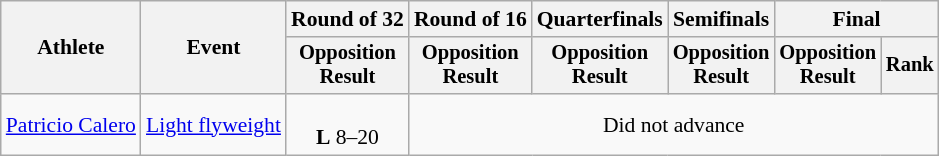<table class="wikitable" style="font-size:90%">
<tr>
<th rowspan="2">Athlete</th>
<th rowspan="2">Event</th>
<th>Round of 32</th>
<th>Round of 16</th>
<th>Quarterfinals</th>
<th>Semifinals</th>
<th colspan=2>Final</th>
</tr>
<tr style="font-size:95%">
<th>Opposition<br>Result</th>
<th>Opposition<br>Result</th>
<th>Opposition<br>Result</th>
<th>Opposition<br>Result</th>
<th>Opposition<br>Result</th>
<th>Rank</th>
</tr>
<tr align=center>
<td align=left><a href='#'>Patricio Calero</a></td>
<td align=left><a href='#'>Light flyweight</a></td>
<td><br><strong>L</strong> 8–20</td>
<td colspan=5>Did not advance</td>
</tr>
</table>
